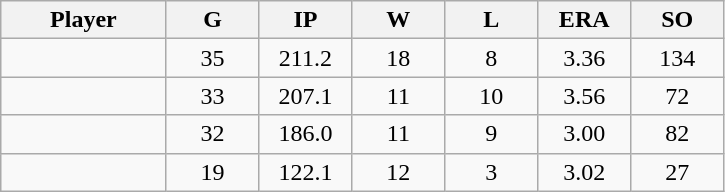<table class="wikitable sortable">
<tr>
<th bgcolor="#DDDDFF" width="16%">Player</th>
<th bgcolor="#DDDDFF" width="9%">G</th>
<th bgcolor="#DDDDFF" width="9%">IP</th>
<th bgcolor="#DDDDFF" width="9%">W</th>
<th bgcolor="#DDDDFF" width="9%">L</th>
<th bgcolor="#DDDDFF" width="9%">ERA</th>
<th bgcolor="#DDDDFF" width="9%">SO</th>
</tr>
<tr align="center">
<td></td>
<td>35</td>
<td>211.2</td>
<td>18</td>
<td>8</td>
<td>3.36</td>
<td>134</td>
</tr>
<tr align="center">
<td></td>
<td>33</td>
<td>207.1</td>
<td>11</td>
<td>10</td>
<td>3.56</td>
<td>72</td>
</tr>
<tr align="center">
<td></td>
<td>32</td>
<td>186.0</td>
<td>11</td>
<td>9</td>
<td>3.00</td>
<td>82</td>
</tr>
<tr align="center">
<td></td>
<td>19</td>
<td>122.1</td>
<td>12</td>
<td>3</td>
<td>3.02</td>
<td>27</td>
</tr>
</table>
